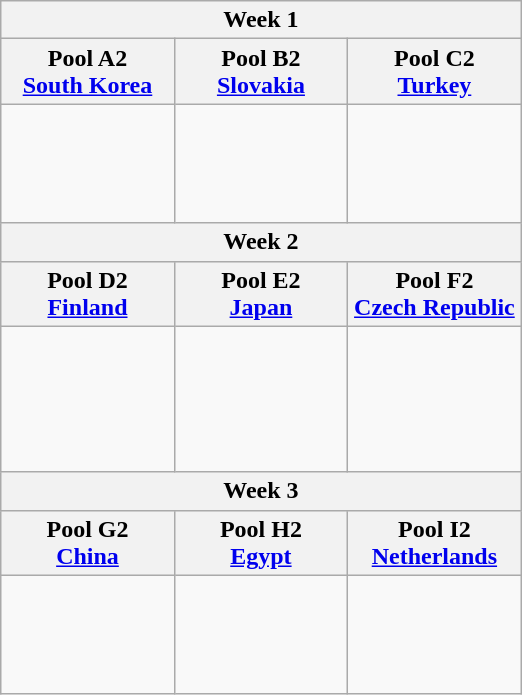<table class="wikitable">
<tr>
<th colspan=3>Week 1</th>
</tr>
<tr>
<th width=33%>Pool A2<br> <a href='#'>South Korea</a></th>
<th width=33%>Pool B2<br> <a href='#'>Slovakia</a></th>
<th width=33%>Pool C2<br> <a href='#'>Turkey</a></th>
</tr>
<tr>
<td><br><br>
<br>
<br>
</td>
<td><br><br>
<br>
<br>
</td>
<td><br><br>
<br>
<br>
</td>
</tr>
<tr>
<th colspan=3>Week 2</th>
</tr>
<tr>
<th>Pool D2<br> <a href='#'>Finland</a></th>
<th>Pool E2<br> <a href='#'>Japan</a></th>
<th>Pool F2<br> <a href='#'>Czech Republic</a></th>
</tr>
<tr>
<td><br><br>
<br>
<br>
</td>
<td><br><br>
<br>
<br>
</td>
<td><br><br>
<br>
<br>
<br></td>
</tr>
<tr>
<th colspan=3>Week 3</th>
</tr>
<tr>
<th>Pool G2<br> <a href='#'>China</a></th>
<th>Pool H2<br> <a href='#'>Egypt</a></th>
<th>Pool I2<br> <a href='#'>Netherlands</a></th>
</tr>
<tr>
<td><br><br>
<br>
<br>
</td>
<td><br><br>
<br>
<br>
</td>
<td><br><br>
<br>
<br>
</td>
</tr>
</table>
